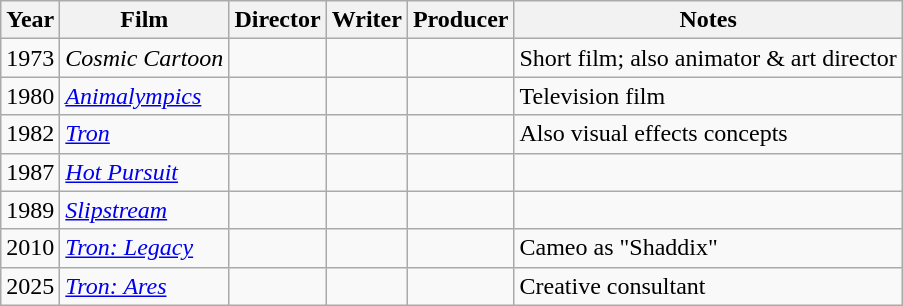<table class="wikitable sortable">
<tr>
<th>Year</th>
<th>Film</th>
<th>Director</th>
<th>Writer</th>
<th>Producer</th>
<th>Notes</th>
</tr>
<tr>
<td>1973</td>
<td><em>Cosmic Cartoon</em></td>
<td></td>
<td></td>
<td></td>
<td>Short film; also animator & art director</td>
</tr>
<tr>
<td>1980</td>
<td><em><a href='#'>Animalympics</a></em></td>
<td></td>
<td></td>
<td></td>
<td>Television film</td>
</tr>
<tr>
<td>1982</td>
<td><em><a href='#'>Tron</a></em></td>
<td></td>
<td></td>
<td></td>
<td>Also visual effects concepts</td>
</tr>
<tr>
<td>1987</td>
<td><em><a href='#'>Hot Pursuit</a></em></td>
<td></td>
<td></td>
<td></td>
<td></td>
</tr>
<tr>
<td>1989</td>
<td><em><a href='#'>Slipstream</a></em></td>
<td></td>
<td></td>
<td></td>
<td></td>
</tr>
<tr>
<td>2010</td>
<td><em><a href='#'>Tron: Legacy</a></em></td>
<td></td>
<td></td>
<td></td>
<td>Cameo as "Shaddix"</td>
</tr>
<tr>
<td>2025</td>
<td><em><a href='#'>Tron: Ares</a></em></td>
<td></td>
<td></td>
<td></td>
<td>Creative consultant</td>
</tr>
</table>
